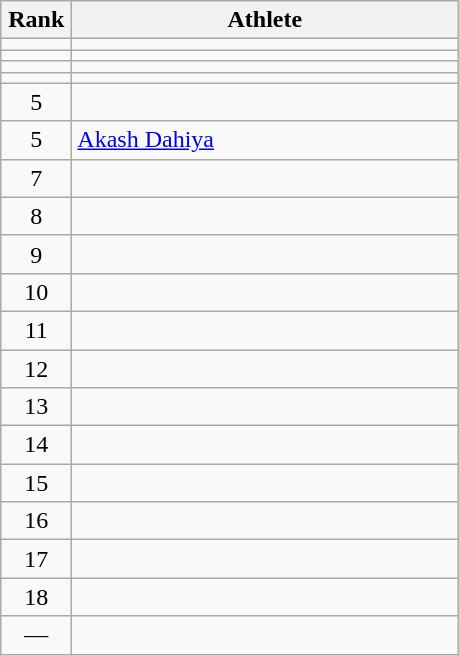<table class="wikitable" style="text-align: center;">
<tr>
<th width=40>Rank</th>
<th width=250>Athlete</th>
</tr>
<tr>
<td></td>
<td align="left"></td>
</tr>
<tr>
<td></td>
<td align="left"></td>
</tr>
<tr>
<td></td>
<td align="left"></td>
</tr>
<tr>
<td></td>
<td align="left"></td>
</tr>
<tr>
<td>5</td>
<td align="left"></td>
</tr>
<tr>
<td>5</td>
<td align="left"> <a href='#'>Akash Dahiya</a> </td>
</tr>
<tr>
<td>7</td>
<td align="left"></td>
</tr>
<tr>
<td>8</td>
<td align="left"></td>
</tr>
<tr>
<td>9</td>
<td align="left"></td>
</tr>
<tr>
<td>10</td>
<td align="left"></td>
</tr>
<tr>
<td>11</td>
<td align="left"></td>
</tr>
<tr>
<td>12</td>
<td align="left"></td>
</tr>
<tr>
<td>13</td>
<td align="left"></td>
</tr>
<tr>
<td>14</td>
<td align="left"></td>
</tr>
<tr>
<td>15</td>
<td align="left"></td>
</tr>
<tr>
<td>16</td>
<td align="left"></td>
</tr>
<tr>
<td>17</td>
<td align="left"></td>
</tr>
<tr>
<td>18</td>
<td align="left"></td>
</tr>
<tr>
<td>—</td>
<td align="left"></td>
</tr>
</table>
